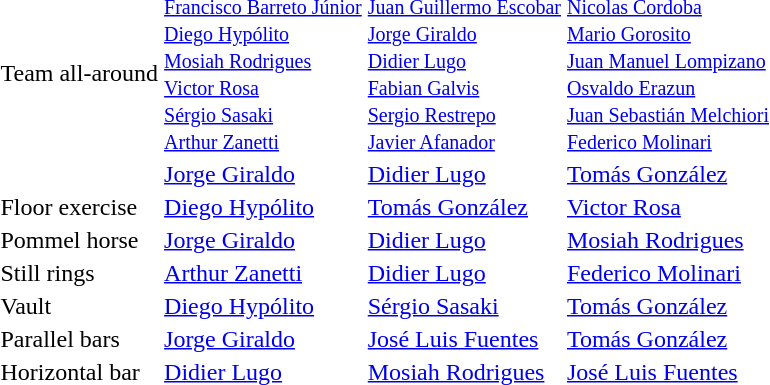<table>
<tr>
<td>Team all-around<br></td>
<td><small><a href='#'>Francisco Barreto Júnior</a><br><a href='#'>Diego Hypólito</a><br><a href='#'>Mosiah Rodrigues</a><br><a href='#'>Victor Rosa</a><br><a href='#'>Sérgio Sasaki</a><br><a href='#'>Arthur Zanetti</a></small><br><em></em></td>
<td><small><a href='#'>Juan Guillermo Escobar</a><br><a href='#'>Jorge Giraldo</a><br><a href='#'>Didier Lugo</a><br><a href='#'>Fabian Galvis</a><br><a href='#'>Sergio Restrepo</a><br><a href='#'>Javier Afanador</a></small><br><em></em></td>
<td><small><a href='#'>Nicolas Cordoba</a><br><a href='#'>Mario Gorosito</a><br><a href='#'>Juan Manuel Lompizano</a><br><a href='#'>Osvaldo Erazun</a><br><a href='#'>Juan Sebastián Melchiori</a><br><a href='#'>Federico Molinari</a></small><br><em></em></td>
</tr>
<tr>
<td> <br></td>
<td><a href='#'>Jorge Giraldo</a><br><em></em></td>
<td><a href='#'>Didier Lugo</a><br><em></em></td>
<td><a href='#'>Tomás González</a><br><em></em></td>
</tr>
<tr>
<td>Floor exercise <br></td>
<td><a href='#'>Diego Hypólito</a><br><em></em></td>
<td><a href='#'>Tomás González</a><br><em></em></td>
<td><a href='#'>Victor Rosa</a><br><em></em></td>
</tr>
<tr>
<td>Pommel horse <br></td>
<td><a href='#'>Jorge Giraldo</a><br><em></em></td>
<td><a href='#'>Didier Lugo</a><br><em></em></td>
<td><a href='#'>Mosiah Rodrigues</a><br><em></em></td>
</tr>
<tr>
<td>Still rings <br></td>
<td><a href='#'>Arthur Zanetti</a><br><em></em></td>
<td><a href='#'>Didier Lugo</a><br><em></em></td>
<td><a href='#'>Federico Molinari</a><br><em></em></td>
</tr>
<tr>
<td>Vault <br></td>
<td><a href='#'>Diego Hypólito</a><br><em></em></td>
<td><a href='#'>Sérgio Sasaki</a><br><em></em></td>
<td><a href='#'>Tomás González</a><br><em></em></td>
</tr>
<tr>
<td>Parallel bars <br></td>
<td><a href='#'>Jorge Giraldo</a><br><em></em></td>
<td><a href='#'>José Luis Fuentes</a><br><em></em></td>
<td><a href='#'>Tomás González</a><br><em></em></td>
</tr>
<tr>
<td>Horizontal bar <br></td>
<td><a href='#'>Didier Lugo</a><br><em></em></td>
<td><a href='#'>Mosiah Rodrigues</a><br><em></em></td>
<td><a href='#'>José Luis Fuentes</a><br><em></em></td>
</tr>
</table>
